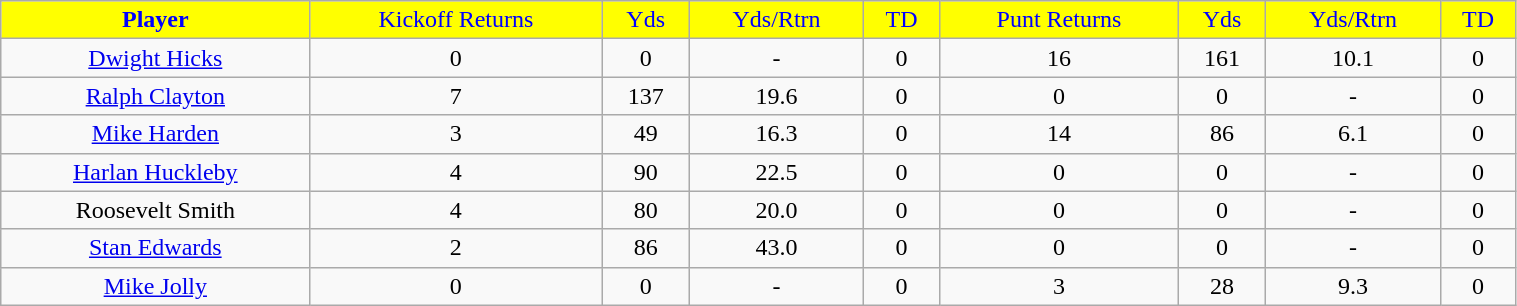<table class="wikitable" style="width:80%;">
<tr style="text-align:center; background:yellow; color:blue;">
<td><strong>Player</strong></td>
<td>Kickoff Returns</td>
<td>Yds</td>
<td>Yds/Rtrn</td>
<td>TD</td>
<td>Punt Returns</td>
<td>Yds</td>
<td>Yds/Rtrn</td>
<td>TD</td>
</tr>
<tr style="text-align:center;" bgcolor="">
<td><a href='#'>Dwight Hicks</a></td>
<td>0</td>
<td>0</td>
<td>-</td>
<td>0</td>
<td>16</td>
<td>161</td>
<td>10.1</td>
<td>0</td>
</tr>
<tr style="text-align:center;" bgcolor="">
<td><a href='#'>Ralph Clayton</a></td>
<td>7</td>
<td>137</td>
<td>19.6</td>
<td>0</td>
<td>0</td>
<td>0</td>
<td>-</td>
<td>0</td>
</tr>
<tr style="text-align:center;" bgcolor="">
<td><a href='#'>Mike Harden</a></td>
<td>3</td>
<td>49</td>
<td>16.3</td>
<td>0</td>
<td>14</td>
<td>86</td>
<td>6.1</td>
<td>0</td>
</tr>
<tr style="text-align:center;" bgcolor="">
<td><a href='#'>Harlan Huckleby</a></td>
<td>4</td>
<td>90</td>
<td>22.5</td>
<td>0</td>
<td>0</td>
<td>0</td>
<td>-</td>
<td>0</td>
</tr>
<tr style="text-align:center;" bgcolor="">
<td>Roosevelt Smith</td>
<td>4</td>
<td>80</td>
<td>20.0</td>
<td>0</td>
<td>0</td>
<td>0</td>
<td>-</td>
<td>0</td>
</tr>
<tr style="text-align:center;" bgcolor="">
<td><a href='#'>Stan Edwards</a></td>
<td>2</td>
<td>86</td>
<td>43.0</td>
<td>0</td>
<td>0</td>
<td>0</td>
<td>-</td>
<td>0</td>
</tr>
<tr style="text-align:center;" bgcolor="">
<td><a href='#'>Mike Jolly</a></td>
<td>0</td>
<td>0</td>
<td>-</td>
<td>0</td>
<td>3</td>
<td>28</td>
<td>9.3</td>
<td>0</td>
</tr>
</table>
